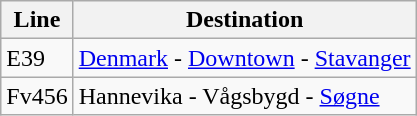<table class="wikitable sortable">
<tr>
<th>Line</th>
<th>Destination</th>
</tr>
<tr>
<td>E39</td>
<td><a href='#'>Denmark</a> - <a href='#'>Downtown</a> - <a href='#'>Stavanger</a></td>
</tr>
<tr>
<td>Fv456</td>
<td>Hannevika - Vågsbygd - <a href='#'>Søgne</a></td>
</tr>
</table>
